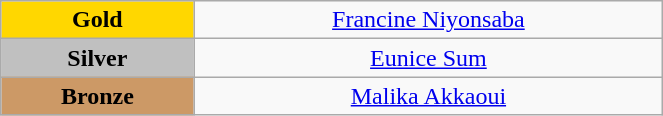<table class="wikitable" style=" text-align:center; " width="35%">
<tr>
<td bgcolor="gold"><strong>Gold</strong></td>
<td><a href='#'>Francine Niyonsaba</a><br>  <small><em></em></small></td>
</tr>
<tr>
<td bgcolor="silver"><strong>Silver</strong></td>
<td><a href='#'>Eunice Sum</a><br>  <small><em></em></small></td>
</tr>
<tr>
<td bgcolor="CC9966"><strong>Bronze</strong></td>
<td><a href='#'>Malika Akkaoui</a><br>  <small><em></em></small></td>
</tr>
</table>
